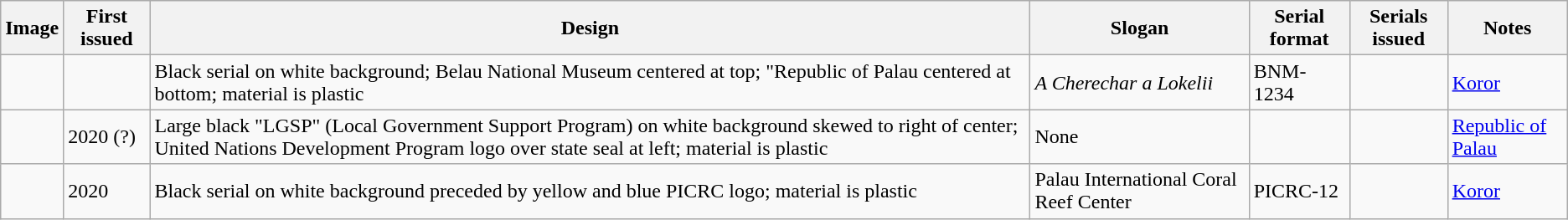<table class="wikitable sortable">
<tr>
<th>Image</th>
<th>First issued</th>
<th>Design</th>
<th>Slogan</th>
<th>Serial format</th>
<th>Serials issued</th>
<th>Notes</th>
</tr>
<tr>
<td></td>
<td></td>
<td>Black serial on white background; Belau National Museum centered at top; "Republic of Palau centered at bottom; material is plastic</td>
<td><em>A Cherechar a Lokelii</em></td>
<td>BNM-1234</td>
<td></td>
<td><a href='#'>Koror</a></td>
</tr>
<tr>
<td></td>
<td>2020 (?)</td>
<td>Large black "LGSP" (Local Government Support Program) on white background skewed to right of center; United Nations Development Program logo over state seal at left; material is plastic</td>
<td>None</td>
<td></td>
<td></td>
<td><a href='#'>Republic of Palau</a></td>
</tr>
<tr>
<td></td>
<td>2020</td>
<td>Black serial on white background preceded by yellow and blue PICRC logo; material is plastic</td>
<td>Palau International Coral Reef Center</td>
<td>PICRC-12</td>
<td></td>
<td><a href='#'>Koror</a></td>
</tr>
</table>
